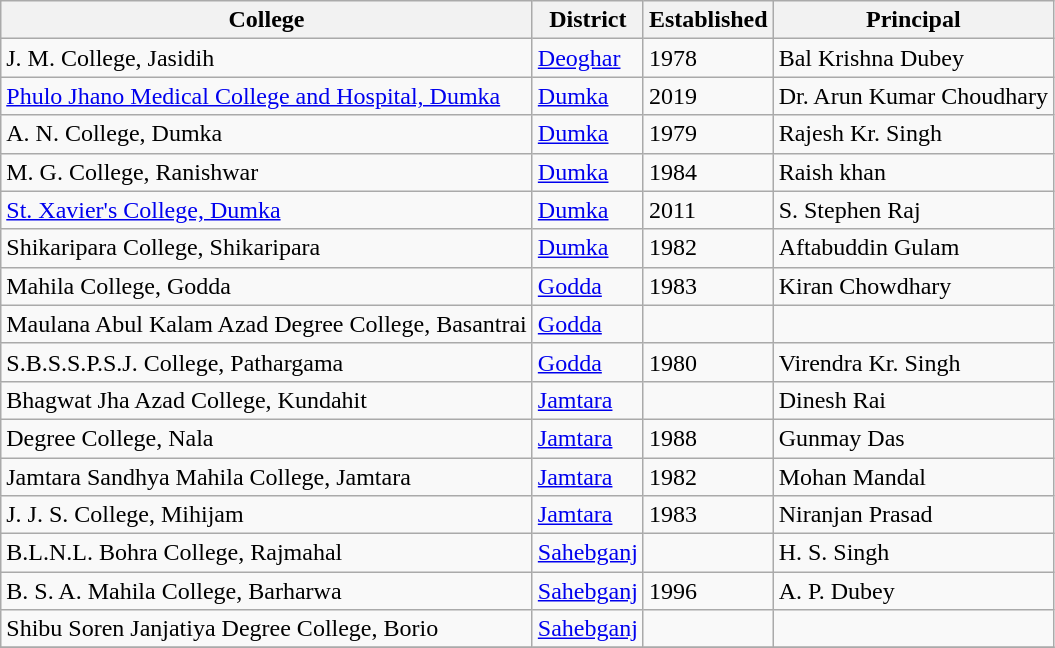<table class="wikitable">
<tr>
<th>College</th>
<th>District</th>
<th>Established</th>
<th>Principal</th>
</tr>
<tr>
<td>J. M. College, Jasidih</td>
<td><a href='#'>Deoghar</a></td>
<td>1978</td>
<td>Bal Krishna Dubey</td>
</tr>
<tr>
<td><a href='#'>Phulo Jhano Medical College and Hospital, Dumka</a></td>
<td><a href='#'>Dumka</a></td>
<td>2019</td>
<td>Dr. Arun Kumar Choudhary</td>
</tr>
<tr>
<td>A. N. College, Dumka</td>
<td><a href='#'>Dumka</a></td>
<td>1979</td>
<td>Rajesh Kr. Singh</td>
</tr>
<tr>
<td>M. G. College, Ranishwar</td>
<td><a href='#'>Dumka</a></td>
<td>1984</td>
<td>Raish khan</td>
</tr>
<tr>
<td><a href='#'>St. Xavier's College, Dumka</a></td>
<td><a href='#'>Dumka</a></td>
<td>2011</td>
<td>S. Stephen Raj</td>
</tr>
<tr>
<td>Shikaripara College, Shikaripara</td>
<td><a href='#'>Dumka</a></td>
<td>1982</td>
<td>Aftabuddin Gulam</td>
</tr>
<tr>
<td>Mahila College, Godda</td>
<td><a href='#'>Godda</a></td>
<td>1983</td>
<td>Kiran Chowdhary</td>
</tr>
<tr>
<td>Maulana Abul Kalam Azad Degree College, Basantrai</td>
<td><a href='#'>Godda</a></td>
<td></td>
<td></td>
</tr>
<tr>
<td>S.B.S.S.P.S.J. College, Pathargama</td>
<td><a href='#'>Godda</a></td>
<td>1980</td>
<td>Virendra Kr. Singh</td>
</tr>
<tr>
<td>Bhagwat Jha Azad College, Kundahit</td>
<td><a href='#'>Jamtara</a></td>
<td></td>
<td>Dinesh Rai</td>
</tr>
<tr>
<td>Degree College, Nala</td>
<td><a href='#'>Jamtara</a></td>
<td>1988</td>
<td>Gunmay Das</td>
</tr>
<tr>
<td>Jamtara Sandhya Mahila College, Jamtara</td>
<td><a href='#'>Jamtara</a></td>
<td>1982</td>
<td>Mohan Mandal</td>
</tr>
<tr>
<td>J. J. S. College, Mihijam</td>
<td><a href='#'>Jamtara</a></td>
<td>1983</td>
<td>Niranjan Prasad</td>
</tr>
<tr>
<td>B.L.N.L. Bohra College, Rajmahal</td>
<td><a href='#'>Sahebganj</a></td>
<td></td>
<td>H. S. Singh</td>
</tr>
<tr>
<td>B. S. A. Mahila College, Barharwa</td>
<td><a href='#'>Sahebganj</a></td>
<td>1996</td>
<td>A. P. Dubey</td>
</tr>
<tr>
<td>Shibu Soren Janjatiya Degree College, Borio</td>
<td><a href='#'>Sahebganj</a></td>
<td></td>
<td></td>
</tr>
<tr>
</tr>
</table>
